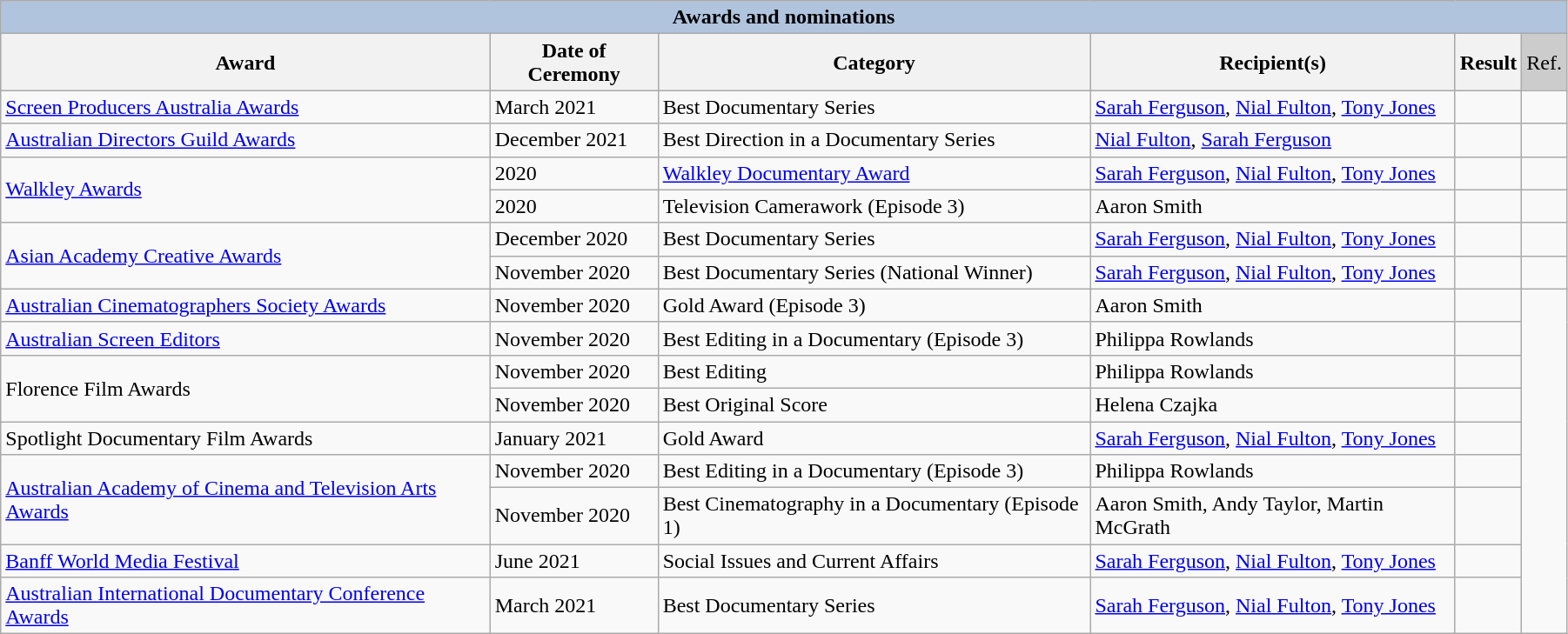<table class="wikitable" style="width:95%;">
<tr style="background:#ccc; text-align:center;">
<th colspan="6" style="background: LightSteelBlue;">Awards and nominations</th>
</tr>
<tr style="background:#ccc; text-align:center;">
<th>Award</th>
<th>Date of Ceremony</th>
<th>Category</th>
<th>Recipient(s)</th>
<th>Result</th>
<td>Ref.</td>
</tr>
<tr>
<td><a href='#'>Screen Producers Australia Awards</a></td>
<td>March 2021</td>
<td>Best Documentary Series</td>
<td><a href='#'>Sarah Ferguson</a>, <a href='#'>Nial Fulton</a>, <a href='#'>Tony Jones</a></td>
<td></td>
<td></td>
</tr>
<tr>
<td><a href='#'>Australian Directors Guild Awards</a></td>
<td>December 2021</td>
<td>Best Direction in a Documentary Series</td>
<td><a href='#'>Nial Fulton</a>, <a href='#'>Sarah Ferguson</a></td>
<td></td>
<td></td>
</tr>
<tr>
<td rowspan="2"><a href='#'>Walkley Awards</a></td>
<td>2020</td>
<td><a href='#'>Walkley Documentary Award</a></td>
<td><a href='#'>Sarah Ferguson</a>, <a href='#'>Nial Fulton</a>, <a href='#'>Tony Jones</a></td>
<td></td>
<td></td>
</tr>
<tr>
<td>2020</td>
<td>Television Camerawork (Episode 3)</td>
<td>Aaron Smith</td>
<td></td>
<td></td>
</tr>
<tr>
<td rowspan="2"><a href='#'>Asian Academy Creative Awards</a></td>
<td>December 2020</td>
<td>Best Documentary Series</td>
<td><a href='#'>Sarah Ferguson</a>, <a href='#'>Nial Fulton</a>, <a href='#'>Tony Jones</a></td>
<td></td>
<td></td>
</tr>
<tr>
<td>November 2020</td>
<td>Best Documentary Series (National Winner)</td>
<td><a href='#'>Sarah Ferguson</a>, <a href='#'>Nial Fulton</a>, <a href='#'>Tony Jones</a></td>
<td></td>
<td></td>
</tr>
<tr>
<td><a href='#'>Australian Cinematographers Society Awards</a></td>
<td>November 2020</td>
<td>Gold Award (Episode 3)</td>
<td>Aaron Smith</td>
<td></td>
</tr>
<tr>
<td><a href='#'>Australian Screen Editors</a></td>
<td>November 2020</td>
<td>Best Editing in a Documentary (Episode 3)</td>
<td>Philippa Rowlands</td>
<td></td>
</tr>
<tr>
<td rowspan="2">Florence Film Awards</td>
<td>November 2020</td>
<td>Best Editing</td>
<td>Philippa Rowlands</td>
<td></td>
</tr>
<tr>
<td>November 2020</td>
<td>Best Original Score</td>
<td>Helena Czajka</td>
<td></td>
</tr>
<tr>
<td>Spotlight Documentary Film Awards</td>
<td>January 2021</td>
<td>Gold Award</td>
<td><a href='#'>Sarah Ferguson</a>, <a href='#'>Nial Fulton</a>, <a href='#'>Tony Jones</a></td>
<td></td>
</tr>
<tr>
<td rowspan="2"><a href='#'>Australian Academy of Cinema and Television Arts Awards</a></td>
<td>November 2020</td>
<td>Best Editing in a Documentary (Episode 3)</td>
<td>Philippa Rowlands</td>
<td></td>
</tr>
<tr>
<td>November 2020</td>
<td>Best Cinematography in a Documentary (Episode 1)</td>
<td>Aaron Smith, Andy Taylor, Martin McGrath</td>
<td></td>
</tr>
<tr>
<td><a href='#'>Banff World Media Festival</a></td>
<td>June 2021</td>
<td>Social Issues and Current Affairs</td>
<td><a href='#'>Sarah Ferguson</a>, <a href='#'>Nial Fulton</a>, <a href='#'>Tony Jones</a></td>
<td></td>
</tr>
<tr>
<td><a href='#'>Australian International Documentary Conference Awards</a></td>
<td>March 2021</td>
<td>Best Documentary Series</td>
<td><a href='#'>Sarah Ferguson</a>, <a href='#'>Nial Fulton</a>, <a href='#'>Tony Jones</a></td>
<td></td>
</tr>
</table>
